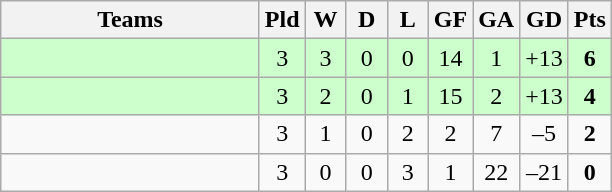<table class="wikitable" style="text-align: center;">
<tr>
<th width=165>Teams</th>
<th width=20>Pld</th>
<th width=20>W</th>
<th width=20>D</th>
<th width=20>L</th>
<th width=20>GF</th>
<th width=20>GA</th>
<th width=20>GD</th>
<th width=20>Pts</th>
</tr>
<tr align=center style="background:#ccffcc;">
<td style="text-align:left;"></td>
<td>3</td>
<td>3</td>
<td>0</td>
<td>0</td>
<td>14</td>
<td>1</td>
<td>+13</td>
<td><strong>6</strong></td>
</tr>
<tr align=center style="background:#ccffcc;">
<td style="text-align:left;"></td>
<td>3</td>
<td>2</td>
<td>0</td>
<td>1</td>
<td>15</td>
<td>2</td>
<td>+13</td>
<td><strong>4</strong></td>
</tr>
<tr align=center>
<td style="text-align:left;"></td>
<td>3</td>
<td>1</td>
<td>0</td>
<td>2</td>
<td>2</td>
<td>7</td>
<td>–5</td>
<td><strong>2</strong></td>
</tr>
<tr align=center>
<td style="text-align:left;"></td>
<td>3</td>
<td>0</td>
<td>0</td>
<td>3</td>
<td>1</td>
<td>22</td>
<td>–21</td>
<td><strong>0</strong></td>
</tr>
</table>
